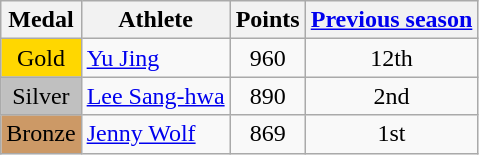<table class="wikitable">
<tr>
<th><strong>Medal</strong></th>
<th><strong>Athlete</strong></th>
<th><strong>Points</strong></th>
<th><strong><a href='#'>Previous season</a></strong></th>
</tr>
<tr align="center">
<td bgcolor="gold">Gold</td>
<td align="left"> <a href='#'>Yu Jing</a></td>
<td>960</td>
<td>12th</td>
</tr>
<tr align="center">
<td bgcolor="silver">Silver</td>
<td align="left"> <a href='#'>Lee Sang-hwa</a></td>
<td>890</td>
<td>2nd</td>
</tr>
<tr align="center">
<td bgcolor="CC9966">Bronze</td>
<td align="left"> <a href='#'>Jenny Wolf</a></td>
<td>869</td>
<td>1st</td>
</tr>
</table>
